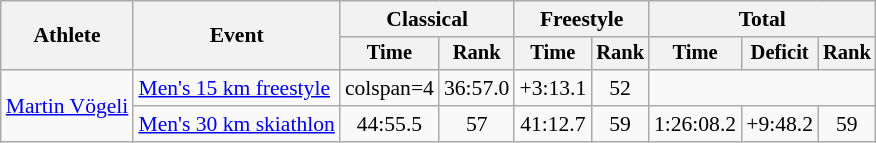<table class="wikitable" style="font-size:90%">
<tr>
<th rowspan=2>Athlete</th>
<th rowspan=2>Event</th>
<th colspan=2>Classical</th>
<th colspan=2>Freestyle</th>
<th colspan=3>Total</th>
</tr>
<tr style="font-size: 95%">
<th>Time</th>
<th>Rank</th>
<th>Time</th>
<th>Rank</th>
<th>Time</th>
<th>Deficit</th>
<th>Rank</th>
</tr>
<tr align=center>
<td align=left rowspan=2><a href='#'>Martin Vögeli</a></td>
<td align=left><a href='#'>Men's 15 km freestyle</a></td>
<td>colspan=4 </td>
<td>36:57.0</td>
<td>+3:13.1</td>
<td>52</td>
</tr>
<tr align=center>
<td align=left><a href='#'>Men's 30 km skiathlon</a></td>
<td>44:55.5</td>
<td>57</td>
<td>41:12.7</td>
<td>59</td>
<td>1:26:08.2</td>
<td>+9:48.2</td>
<td>59</td>
</tr>
</table>
